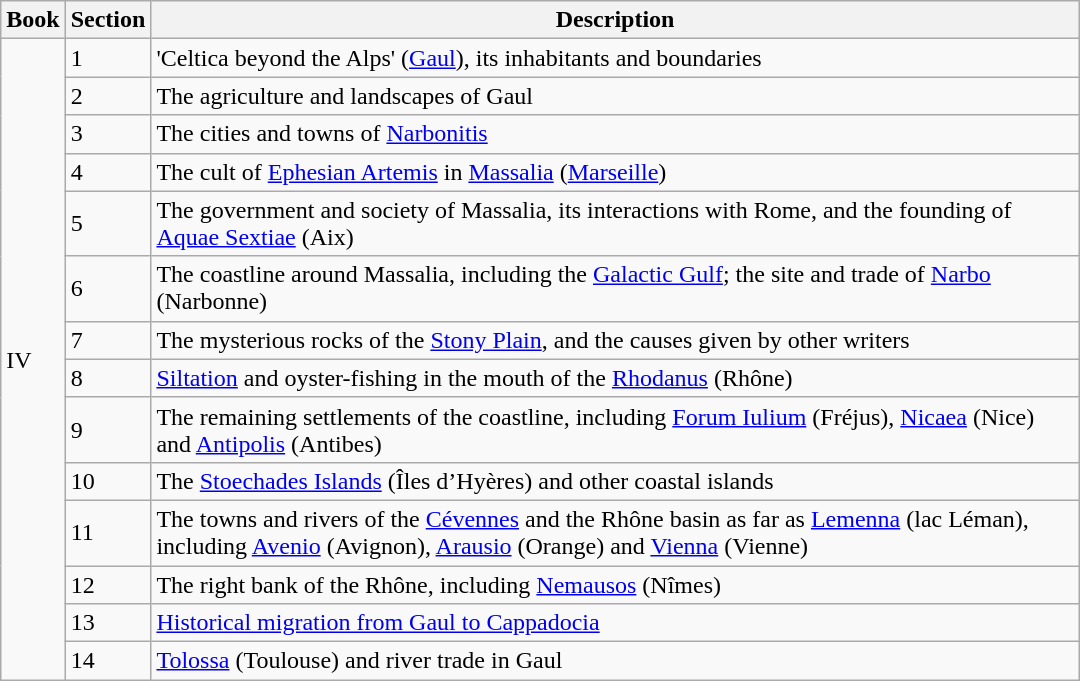<table class="wikitable" style="max-width:45em;">
<tr>
<th>Book</th>
<th>Section</th>
<th>Description</th>
</tr>
<tr>
<td rowspan="15">IV</td>
<td>1</td>
<td>'Celtica beyond the Alps' (<a href='#'>Gaul</a>), its inhabitants and boundaries</td>
</tr>
<tr>
<td>2</td>
<td>The agriculture and landscapes of Gaul</td>
</tr>
<tr>
<td>3</td>
<td>The cities and towns of <a href='#'>Narbonitis</a></td>
</tr>
<tr>
<td>4</td>
<td>The cult of <a href='#'>Ephesian Artemis</a> in <a href='#'>Massalia</a> (<a href='#'>Marseille</a>)</td>
</tr>
<tr>
<td>5</td>
<td>The government and society of Massalia, its interactions with Rome, and the founding of <a href='#'>Aquae Sextiae</a> (Aix)</td>
</tr>
<tr>
<td>6</td>
<td>The coastline around Massalia, including the <a href='#'>Galactic Gulf</a>; the site and trade of <a href='#'>Narbo</a> (Narbonne)</td>
</tr>
<tr>
<td>7</td>
<td>The mysterious rocks of the <a href='#'>Stony Plain</a>, and the causes given by other writers</td>
</tr>
<tr>
<td>8</td>
<td><a href='#'>Siltation</a> and oyster-fishing in the mouth of the <a href='#'>Rhodanus</a> (Rhône)</td>
</tr>
<tr>
<td>9</td>
<td>The remaining settlements of the coastline, including <a href='#'>Forum Iulium</a> (Fréjus), <a href='#'>Nicaea</a> (Nice) and <a href='#'>Antipolis</a> (Antibes)</td>
</tr>
<tr>
<td>10</td>
<td>The <a href='#'>Stoechades Islands</a> (Îles d’Hyères) and other coastal islands</td>
</tr>
<tr>
<td>11</td>
<td>The towns and rivers of the <a href='#'>Cévennes</a> and the Rhône basin as far as <a href='#'>Lemenna</a> (lac Léman), including <a href='#'>Avenio</a> (Avignon), <a href='#'>Arausio</a> (Orange) and <a href='#'>Vienna</a> (Vienne)</td>
</tr>
<tr>
<td>12</td>
<td>The right bank of the Rhône, including <a href='#'>Nemausos</a> (Nîmes)</td>
</tr>
<tr>
<td>13</td>
<td><a href='#'>Historical migration from Gaul to Cappadocia</a></td>
</tr>
<tr>
<td>14</td>
<td><a href='#'>Tolossa</a> (Toulouse) and river trade in Gaul</td>
</tr>
</table>
